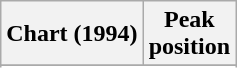<table class="wikitable sortable plainrowheaders" style="text-align:center">
<tr>
<th scope="col">Chart (1994)</th>
<th scope="col">Peak<br> position</th>
</tr>
<tr>
</tr>
<tr>
</tr>
<tr>
</tr>
<tr>
</tr>
<tr>
</tr>
<tr>
</tr>
<tr>
</tr>
<tr>
</tr>
</table>
